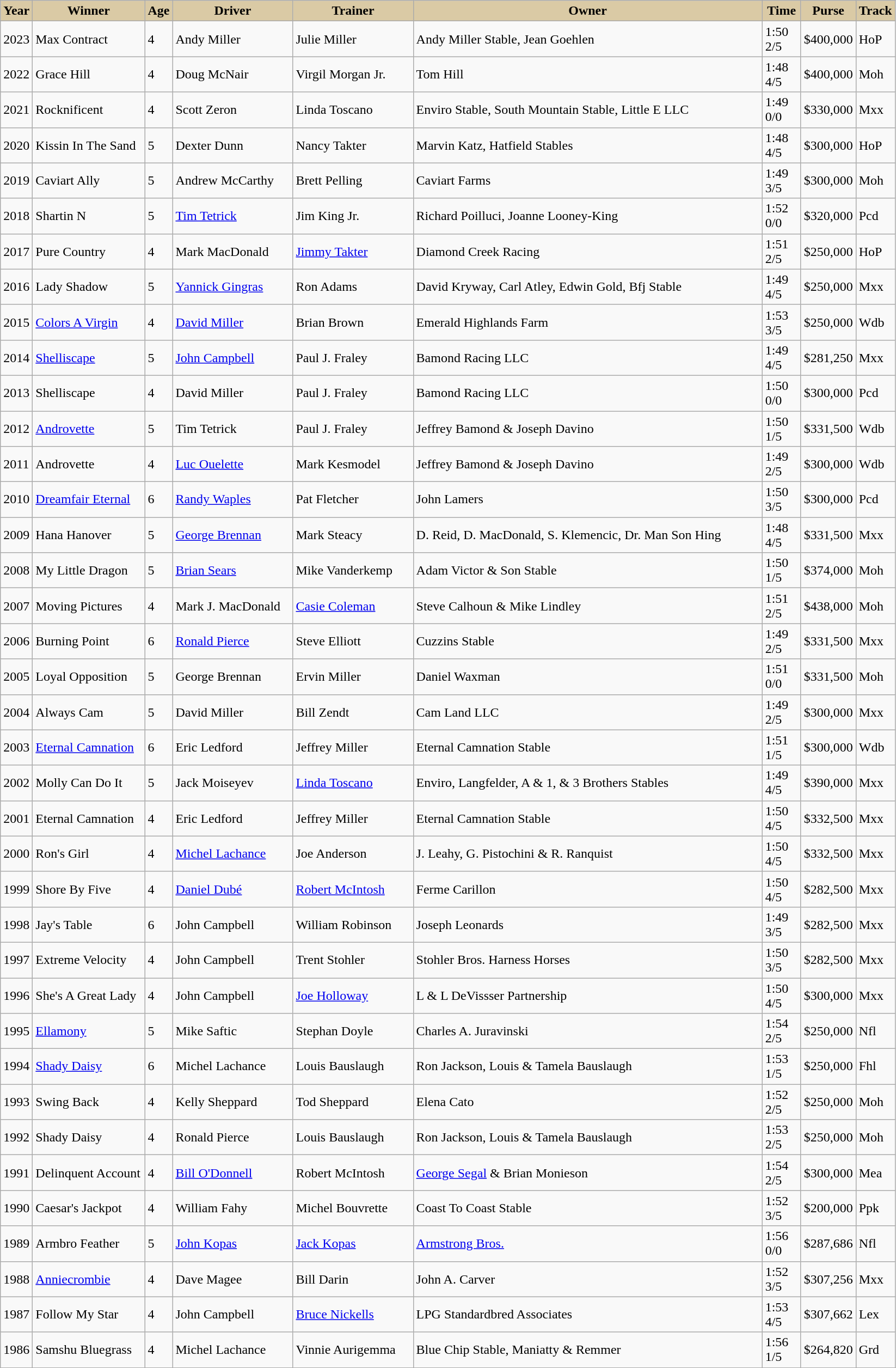<table class="wikitable sortable">
<tr>
<th style="background-color:#DACAA5; width:30px">Year<br></th>
<th style="background-color:#DACAA5; width:130px">Winner<br></th>
<th style="background-color:#DACAA5; width:25px">Age<br></th>
<th style="background-color:#DACAA5; width:140px">Driver<br></th>
<th style="background-color:#DACAA5; width:140px">Trainer<br></th>
<th style="background-color:#DACAA5; width:420px">Owner<br></th>
<th style="background-color:#DACAA5; width:40px">Time <br></th>
<th style="background-color:#DACAA5; width:40px">Purse<br></th>
<th style="background-color:#DACAA5; width:40px">Track<br></th>
</tr>
<tr>
<td>2023</td>
<td>Max Contract</td>
<td>4</td>
<td>Andy Miller</td>
<td>Julie Miller</td>
<td>Andy Miller Stable, Jean Goehlen</td>
<td>1:50 2/5</td>
<td>$400,000</td>
<td>HoP</td>
</tr>
<tr>
<td>2022</td>
<td>Grace Hill</td>
<td>4</td>
<td>Doug McNair</td>
<td>Virgil Morgan Jr.</td>
<td>Tom Hill</td>
<td>1:48 4/5</td>
<td>$400,000</td>
<td>Moh</td>
</tr>
<tr>
<td>2021</td>
<td>Rocknificent</td>
<td>4</td>
<td>Scott Zeron</td>
<td>Linda Toscano</td>
<td>Enviro Stable, South Mountain Stable, Little E LLC</td>
<td>1:49 0/0</td>
<td>$330,000</td>
<td>Mxx</td>
</tr>
<tr>
<td>2020</td>
<td>Kissin In The Sand</td>
<td>5</td>
<td>Dexter Dunn</td>
<td>Nancy Takter</td>
<td>Marvin Katz, Hatfield Stables</td>
<td>1:48 4/5</td>
<td>$300,000</td>
<td>HoP</td>
</tr>
<tr>
<td>2019</td>
<td>Caviart Ally</td>
<td>5</td>
<td>Andrew McCarthy</td>
<td>Brett Pelling</td>
<td>Caviart Farms</td>
<td>1:49 3/5</td>
<td>$300,000</td>
<td>Moh</td>
</tr>
<tr>
<td>2018</td>
<td>Shartin N</td>
<td>5</td>
<td><a href='#'>Tim Tetrick</a></td>
<td>Jim King Jr.</td>
<td>Richard Poilluci, Joanne Looney-King</td>
<td>1:52 0/0</td>
<td>$320,000</td>
<td>Pcd</td>
</tr>
<tr>
<td>2017</td>
<td>Pure Country</td>
<td>4</td>
<td>Mark MacDonald</td>
<td><a href='#'>Jimmy Takter</a></td>
<td>Diamond Creek Racing</td>
<td>1:51 2/5</td>
<td>$250,000</td>
<td>HoP</td>
</tr>
<tr>
<td>2016</td>
<td>Lady Shadow</td>
<td>5</td>
<td><a href='#'>Yannick Gingras</a></td>
<td>Ron Adams</td>
<td>David Kryway, Carl Atley, Edwin Gold, Bfj Stable</td>
<td>1:49 4/5</td>
<td>$250,000</td>
<td>Mxx</td>
</tr>
<tr>
<td>2015</td>
<td><a href='#'>Colors A Virgin</a></td>
<td>4</td>
<td><a href='#'>David Miller</a></td>
<td>Brian Brown</td>
<td>Emerald Highlands Farm</td>
<td>1:53 3/5</td>
<td>$250,000</td>
<td>Wdb</td>
</tr>
<tr>
<td>2014</td>
<td><a href='#'>Shelliscape</a></td>
<td>5</td>
<td><a href='#'>John Campbell</a></td>
<td>Paul J. Fraley</td>
<td>Bamond Racing LLC</td>
<td>1:49 4/5</td>
<td>$281,250</td>
<td>Mxx</td>
</tr>
<tr>
<td>2013</td>
<td>Shelliscape</td>
<td>4</td>
<td>David Miller</td>
<td>Paul J. Fraley</td>
<td>Bamond Racing LLC</td>
<td>1:50 0/0</td>
<td>$300,000</td>
<td>Pcd</td>
</tr>
<tr>
<td>2012</td>
<td><a href='#'>Androvette</a></td>
<td>5</td>
<td>Tim Tetrick</td>
<td>Paul J. Fraley</td>
<td>Jeffrey Bamond & Joseph Davino</td>
<td>1:50 1/5</td>
<td>$331,500</td>
<td>Wdb</td>
</tr>
<tr>
<td>2011</td>
<td>Androvette</td>
<td>4</td>
<td><a href='#'>Luc Ouelette</a></td>
<td>Mark Kesmodel</td>
<td>Jeffrey Bamond & Joseph Davino</td>
<td>1:49 2/5</td>
<td>$300,000</td>
<td>Wdb</td>
</tr>
<tr>
<td>2010</td>
<td><a href='#'>Dreamfair Eternal</a></td>
<td>6</td>
<td><a href='#'>Randy Waples</a></td>
<td>Pat Fletcher</td>
<td>John Lamers</td>
<td>1:50 3/5</td>
<td>$300,000</td>
<td>Pcd</td>
</tr>
<tr>
<td>2009</td>
<td>Hana Hanover</td>
<td>5</td>
<td><a href='#'>George Brennan</a></td>
<td>Mark Steacy</td>
<td>D. Reid, D. MacDonald, S. Klemencic, Dr. Man Son Hing</td>
<td>1:48 4/5</td>
<td>$331,500</td>
<td>Mxx</td>
</tr>
<tr>
<td>2008</td>
<td>My Little Dragon</td>
<td>5</td>
<td><a href='#'>Brian Sears</a></td>
<td>Mike Vanderkemp</td>
<td>Adam Victor & Son Stable</td>
<td>1:50 1/5</td>
<td>$374,000</td>
<td>Moh</td>
</tr>
<tr>
<td>2007</td>
<td>Moving Pictures</td>
<td>4</td>
<td>Mark J. MacDonald</td>
<td><a href='#'>Casie Coleman</a></td>
<td>Steve Calhoun & Mike Lindley</td>
<td>1:51 2/5</td>
<td>$438,000</td>
<td>Moh</td>
</tr>
<tr>
<td>2006</td>
<td>Burning Point</td>
<td>6</td>
<td><a href='#'>Ronald Pierce</a></td>
<td>Steve Elliott</td>
<td>Cuzzins Stable</td>
<td>1:49 2/5</td>
<td>$331,500</td>
<td>Mxx</td>
</tr>
<tr>
<td>2005</td>
<td>Loyal Opposition</td>
<td>5</td>
<td>George Brennan</td>
<td>Ervin Miller</td>
<td>Daniel Waxman</td>
<td>1:51 0/0</td>
<td>$331,500</td>
<td>Moh</td>
</tr>
<tr>
<td>2004</td>
<td>Always Cam</td>
<td>5</td>
<td>David Miller</td>
<td>Bill Zendt</td>
<td>Cam Land LLC</td>
<td>1:49 2/5</td>
<td>$300,000</td>
<td>Mxx</td>
</tr>
<tr>
<td>2003</td>
<td><a href='#'>Eternal Camnation</a></td>
<td>6</td>
<td>Eric Ledford</td>
<td>Jeffrey Miller</td>
<td>Eternal Camnation Stable</td>
<td>1:51 1/5</td>
<td>$300,000</td>
<td>Wdb</td>
</tr>
<tr>
<td>2002</td>
<td>Molly Can Do It</td>
<td>5</td>
<td>Jack Moiseyev</td>
<td><a href='#'>Linda Toscano</a></td>
<td>Enviro, Langfelder, A & 1, & 3 Brothers Stables</td>
<td>1:49 4/5</td>
<td>$390,000</td>
<td>Mxx</td>
</tr>
<tr>
<td>2001</td>
<td>Eternal Camnation</td>
<td>4</td>
<td>Eric Ledford</td>
<td>Jeffrey Miller</td>
<td>Eternal Camnation Stable</td>
<td>1:50 4/5</td>
<td>$332,500</td>
<td>Mxx</td>
</tr>
<tr>
<td>2000</td>
<td>Ron's Girl</td>
<td>4</td>
<td><a href='#'>Michel Lachance</a></td>
<td>Joe Anderson</td>
<td>J. Leahy, G. Pistochini & R. Ranquist</td>
<td>1:50 4/5</td>
<td>$332,500</td>
<td>Mxx</td>
</tr>
<tr>
<td>1999</td>
<td>Shore By Five</td>
<td>4</td>
<td><a href='#'>Daniel Dubé</a></td>
<td><a href='#'>Robert McIntosh</a></td>
<td>Ferme Carillon</td>
<td>1:50 4/5</td>
<td>$282,500</td>
<td>Mxx</td>
</tr>
<tr>
<td>1998</td>
<td>Jay's Table</td>
<td>6</td>
<td>John Campbell</td>
<td>William Robinson</td>
<td>Joseph Leonards</td>
<td>1:49 3/5</td>
<td>$282,500</td>
<td>Mxx</td>
</tr>
<tr>
<td>1997</td>
<td>Extreme Velocity</td>
<td>4</td>
<td>John Campbell</td>
<td>Trent Stohler</td>
<td>Stohler Bros. Harness Horses</td>
<td>1:50 3/5</td>
<td>$282,500</td>
<td>Mxx</td>
</tr>
<tr>
<td>1996</td>
<td>She's A Great Lady</td>
<td>4</td>
<td>John Campbell</td>
<td><a href='#'>Joe Holloway</a></td>
<td>L & L DeVissser Partnership</td>
<td>1:50 4/5</td>
<td>$300,000</td>
<td>Mxx</td>
</tr>
<tr>
<td>1995</td>
<td><a href='#'>Ellamony</a></td>
<td>5</td>
<td>Mike Saftic</td>
<td>Stephan Doyle</td>
<td>Charles A. Juravinski</td>
<td>1:54 2/5</td>
<td>$250,000</td>
<td>Nfl</td>
</tr>
<tr>
<td>1994</td>
<td><a href='#'>Shady Daisy</a></td>
<td>6</td>
<td>Michel Lachance</td>
<td>Louis Bauslaugh</td>
<td>Ron Jackson, Louis & Tamela Bauslaugh</td>
<td>1:53 1/5</td>
<td>$250,000</td>
<td>Fhl</td>
</tr>
<tr>
<td>1993</td>
<td>Swing Back</td>
<td>4</td>
<td>Kelly Sheppard</td>
<td>Tod Sheppard</td>
<td>Elena Cato</td>
<td>1:52 2/5</td>
<td>$250,000</td>
<td>Moh</td>
</tr>
<tr>
<td>1992</td>
<td>Shady Daisy</td>
<td>4</td>
<td>Ronald Pierce</td>
<td>Louis Bauslaugh</td>
<td>Ron Jackson, Louis & Tamela Bauslaugh</td>
<td>1:53 2/5</td>
<td>$250,000</td>
<td>Moh</td>
</tr>
<tr>
<td>1991</td>
<td>Delinquent Account</td>
<td>4</td>
<td><a href='#'>Bill O'Donnell</a></td>
<td>Robert McIntosh</td>
<td><a href='#'>George Segal</a> & Brian Monieson</td>
<td>1:54 2/5</td>
<td>$300,000</td>
<td>Mea</td>
</tr>
<tr>
<td>1990</td>
<td>Caesar's Jackpot</td>
<td>4</td>
<td>William Fahy</td>
<td>Michel Bouvrette</td>
<td>Coast To Coast Stable</td>
<td>1:52 3/5</td>
<td>$200,000</td>
<td>Ppk</td>
</tr>
<tr>
<td>1989</td>
<td>Armbro Feather</td>
<td>5</td>
<td><a href='#'>John Kopas</a></td>
<td><a href='#'>Jack Kopas</a></td>
<td><a href='#'>Armstrong Bros.</a></td>
<td>1:56 0/0</td>
<td>$287,686</td>
<td>Nfl</td>
</tr>
<tr>
<td>1988</td>
<td><a href='#'>Anniecrombie</a></td>
<td>4</td>
<td>Dave Magee</td>
<td>Bill Darin</td>
<td>John A. Carver</td>
<td>1:52 3/5</td>
<td>$307,256</td>
<td>Mxx</td>
</tr>
<tr>
<td>1987</td>
<td>Follow My Star</td>
<td>4</td>
<td>John Campbell</td>
<td><a href='#'>Bruce Nickells</a></td>
<td>LPG Standardbred Associates</td>
<td>1:53 4/5</td>
<td>$307,662</td>
<td>Lex</td>
</tr>
<tr>
<td>1986</td>
<td>Samshu Bluegrass</td>
<td>4</td>
<td>Michel Lachance</td>
<td>Vinnie Aurigemma</td>
<td>Blue Chip Stable, Maniatty & Remmer</td>
<td>1:56 1/5</td>
<td>$264,820</td>
<td>Grd</td>
</tr>
<tr>
</tr>
</table>
